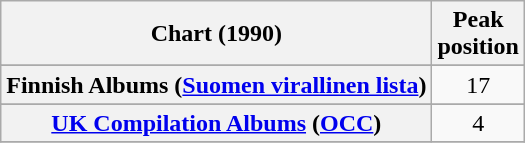<table class="wikitable sortable plainrowheaders" style="text-align:center">
<tr>
<th>Chart (1990)</th>
<th>Peak<br>position</th>
</tr>
<tr>
</tr>
<tr>
</tr>
<tr>
</tr>
<tr>
</tr>
<tr>
<th scope="row">Finnish Albums (<a href='#'>Suomen virallinen lista</a>)</th>
<td>17</td>
</tr>
<tr>
</tr>
<tr>
</tr>
<tr>
</tr>
<tr>
</tr>
<tr>
</tr>
<tr>
<th scope="row"><a href='#'>UK Compilation Albums</a> (<a href='#'>OCC</a>)</th>
<td>4</td>
</tr>
<tr>
</tr>
</table>
